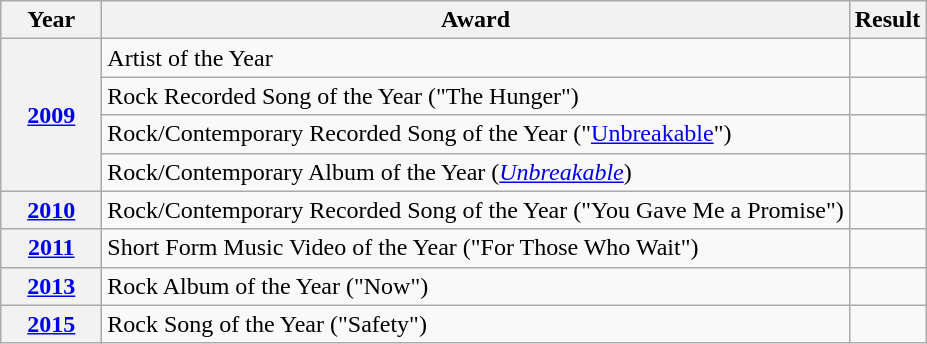<table class="wikitable">
<tr>
<th style="width:60px;">Year</th>
<th>Award</th>
<th>Result</th>
</tr>
<tr>
<th rowspan="4"><a href='#'>2009</a></th>
<td>Artist of the Year</td>
<td></td>
</tr>
<tr>
<td>Rock Recorded Song of the Year ("The Hunger")</td>
<td></td>
</tr>
<tr>
<td>Rock/Contemporary Recorded Song of the Year ("<a href='#'>Unbreakable</a>")</td>
<td></td>
</tr>
<tr>
<td>Rock/Contemporary Album of the Year (<em><a href='#'>Unbreakable</a></em>)</td>
<td></td>
</tr>
<tr>
<th><a href='#'>2010</a></th>
<td>Rock/Contemporary Recorded Song of the Year ("You Gave Me a Promise")</td>
<td></td>
</tr>
<tr>
<th><a href='#'>2011</a></th>
<td>Short Form Music Video of the Year ("For Those Who Wait")</td>
<td></td>
</tr>
<tr>
<th><a href='#'>2013</a></th>
<td>Rock Album of the Year ("Now")</td>
<td></td>
</tr>
<tr>
<th><a href='#'>2015</a></th>
<td>Rock Song of the Year ("Safety")</td>
<td></td>
</tr>
</table>
